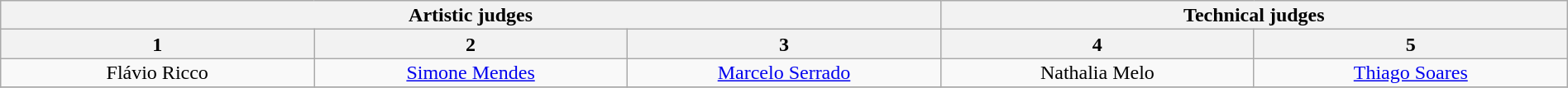<table class="wikitable" style="font-size:100%; line-height:16px; text-align:center" width="100%">
<tr>
<th colspan=3>Artistic judges</th>
<th colspan=2>Technical judges</th>
</tr>
<tr>
<th width="20.0%">1</th>
<th width="20.0%">2</th>
<th width="20.0%">3</th>
<th width="20.0%">4</th>
<th width="20.0%">5</th>
</tr>
<tr>
<td>Flávio Ricco</td>
<td><a href='#'>Simone Mendes</a></td>
<td><a href='#'>Marcelo Serrado</a></td>
<td>Nathalia Melo</td>
<td><a href='#'>Thiago Soares</a></td>
</tr>
<tr>
</tr>
</table>
